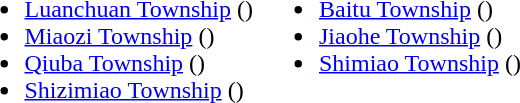<table>
<tr>
<td valign="top"><br><ul><li><a href='#'>Luanchuan Township</a> ()</li><li><a href='#'>Miaozi Township</a> ()</li><li><a href='#'>Qiuba Township</a> ()</li><li><a href='#'>Shizimiao Township</a> ()</li></ul></td>
<td valign="top"><br><ul><li><a href='#'>Baitu Township</a> ()</li><li><a href='#'>Jiaohe Township</a> ()</li><li><a href='#'>Shimiao Township</a> ()</li></ul></td>
</tr>
</table>
